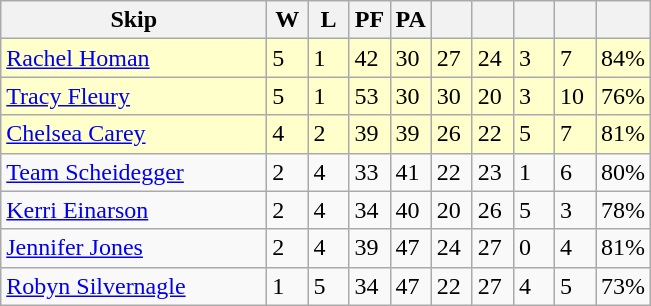<table class= "wikitable">
<tr>
<th width=170>Skip</th>
<th width=20>W</th>
<th width=20>L</th>
<th width=20>PF</th>
<th width=20>PA</th>
<th width=20></th>
<th width=20></th>
<th width=20></th>
<th width=20></th>
<th width=20></th>
</tr>
<tr bgcolor=#ffffcc>
<td> <a href='#'>Rachel Homan</a></td>
<td>5</td>
<td>1</td>
<td>42</td>
<td>30</td>
<td>27</td>
<td>24</td>
<td>3</td>
<td>7</td>
<td>84%</td>
</tr>
<tr bgcolor=#ffffcc>
<td> <a href='#'>Tracy Fleury</a></td>
<td>5</td>
<td>1</td>
<td>53</td>
<td>30</td>
<td>30</td>
<td>20</td>
<td>3</td>
<td>10</td>
<td>76%</td>
</tr>
<tr bgcolor=#ffffcc>
<td> <a href='#'>Chelsea Carey</a></td>
<td>4</td>
<td>2</td>
<td>39</td>
<td>39</td>
<td>26</td>
<td>22</td>
<td>5</td>
<td>7</td>
<td>81%</td>
</tr>
<tr>
<td> <a href='#'>Team Scheidegger</a></td>
<td>2</td>
<td>4</td>
<td>33</td>
<td>41</td>
<td>22</td>
<td>23</td>
<td>1</td>
<td>6</td>
<td>80%</td>
</tr>
<tr>
<td> <a href='#'>Kerri Einarson</a></td>
<td>2</td>
<td>4</td>
<td>34</td>
<td>40</td>
<td>20</td>
<td>26</td>
<td>5</td>
<td>3</td>
<td>78%</td>
</tr>
<tr>
<td> <a href='#'>Jennifer Jones</a></td>
<td>2</td>
<td>4</td>
<td>39</td>
<td>47</td>
<td>24</td>
<td>27</td>
<td>0</td>
<td>4</td>
<td>81%</td>
</tr>
<tr>
<td> <a href='#'>Robyn Silvernagle</a></td>
<td>1</td>
<td>5</td>
<td>34</td>
<td>47</td>
<td>22</td>
<td>27</td>
<td>4</td>
<td>5</td>
<td>73%</td>
</tr>
</table>
